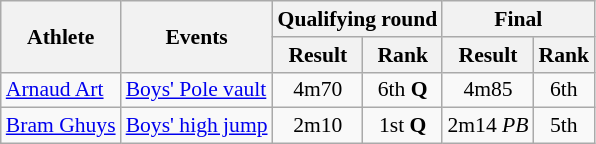<table class=wikitable style="font-size:90%">
<tr>
<th rowspan="2">Athlete</th>
<th rowspan="2">Events</th>
<th colspan="2">Qualifying round</th>
<th colspan="2">Final</th>
</tr>
<tr>
<th>Result</th>
<th>Rank</th>
<th>Result</th>
<th>Rank</th>
</tr>
<tr>
<td><a href='#'>Arnaud Art</a></td>
<td><a href='#'>Boys' Pole vault</a></td>
<td align=center>4m70</td>
<td align=center>6th <strong>Q</strong></td>
<td align=center>4m85</td>
<td align=center>6th</td>
</tr>
<tr>
<td><a href='#'>Bram Ghuys</a></td>
<td><a href='#'>Boys' high jump</a></td>
<td align=center>2m10</td>
<td align=center>1st <strong>Q</strong></td>
<td align=center>2m14 <em>PB</em></td>
<td align=center>5th</td>
</tr>
</table>
